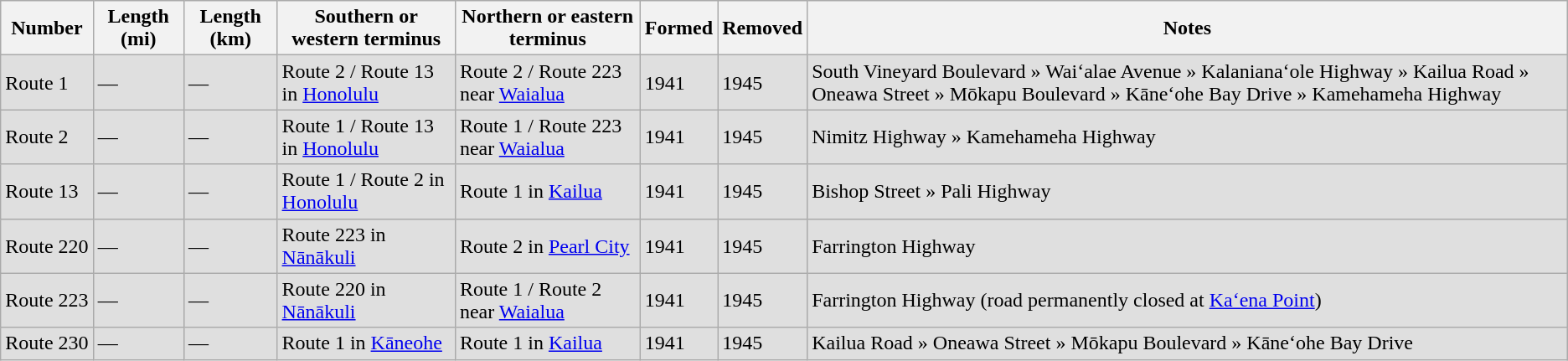<table class="wikitable sortable plainrowheaders">
<tr>
<th scope="col">Number</th>
<th scope="col">Length (mi)</th>
<th scope="col">Length (km)</th>
<th scope="col" class="unsortable">Southern or western terminus</th>
<th scope="col" class="unsortable">Northern or eastern terminus</th>
<th scope="col">Formed</th>
<th scope="col">Removed</th>
<th scope="col" class="unsortable">Notes</th>
</tr>
<tr bgcolor=dfdfdf>
<td> Route 1</td>
<td>—</td>
<td>—</td>
<td>Route 2 / Route 13 in <a href='#'>Honolulu</a></td>
<td>Route 2 / Route 223 near <a href='#'>Waialua</a></td>
<td>1941</td>
<td>1945</td>
<td>South Vineyard Boulevard » Wai‘alae Avenue » Kalaniana‘ole Highway » Kailua Road » Oneawa Street » Mōkapu Boulevard » Kāne‘ohe Bay Drive » Kamehameha Highway</td>
</tr>
<tr bgcolor=dfdfdf>
<td> Route 2</td>
<td>—</td>
<td>—</td>
<td>Route 1 / Route 13 in <a href='#'>Honolulu</a></td>
<td>Route 1 / Route 223 near <a href='#'>Waialua</a></td>
<td>1941</td>
<td>1945</td>
<td>Nimitz Highway » Kamehameha Highway</td>
</tr>
<tr bgcolor=dfdfdf>
<td> Route 13</td>
<td>—</td>
<td>—</td>
<td>Route 1 / Route 2 in <a href='#'>Honolulu</a></td>
<td>Route 1 in <a href='#'>Kailua</a></td>
<td>1941</td>
<td>1945</td>
<td>Bishop Street » Pali Highway</td>
</tr>
<tr bgcolor=dfdfdf>
<td> Route 220</td>
<td>—</td>
<td>—</td>
<td>Route 223 in <a href='#'>Nānākuli</a></td>
<td>Route 2 in <a href='#'>Pearl City</a></td>
<td>1941</td>
<td>1945</td>
<td>Farrington Highway</td>
</tr>
<tr bgcolor=dfdfdf>
<td> Route 223</td>
<td>—</td>
<td>—</td>
<td>Route 220 in <a href='#'>Nānākuli</a></td>
<td>Route 1 / Route 2 near <a href='#'>Waialua</a></td>
<td>1941</td>
<td>1945</td>
<td>Farrington Highway (road permanently closed at <a href='#'>Ka‘ena Point</a>)</td>
</tr>
<tr bgcolor=dfdfdf>
<td> Route 230</td>
<td>—</td>
<td>—</td>
<td>Route 1 in <a href='#'>Kāneohe</a></td>
<td>Route 1 in <a href='#'>Kailua</a></td>
<td>1941</td>
<td>1945</td>
<td>Kailua Road » Oneawa Street » Mōkapu Boulevard » Kāne‘ohe Bay Drive</td>
</tr>
</table>
